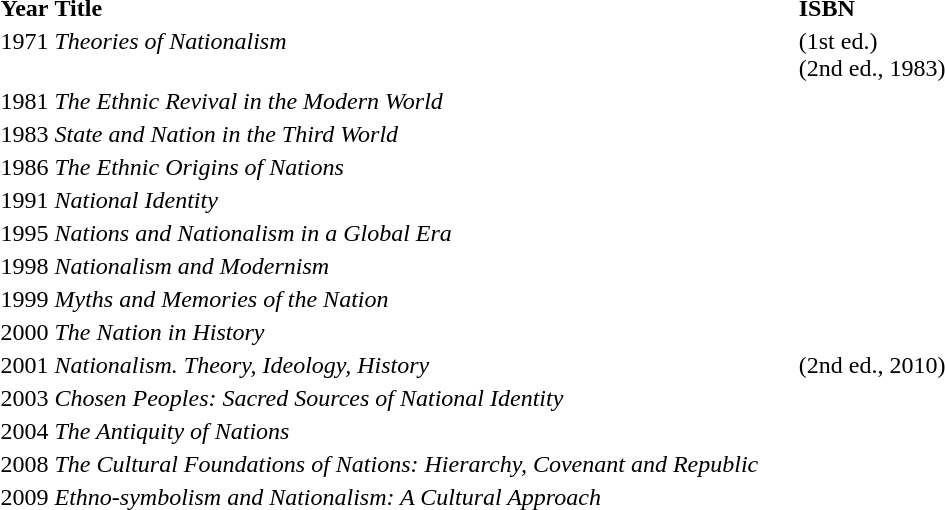<table class="sortable">
<tr style="text-align:left">
<th>Year</th>
<th>Title</th>
<th>ISBN</th>
</tr>
<tr style="vertical-align:top">
<td>1971</td>
<td><em>Theories of Nationalism</em></td>
<td> (1st ed.)<br> (2nd ed., 1983)</td>
</tr>
<tr>
<td>1981</td>
<td><em>The Ethnic Revival in the Modern World</em></td>
<td></td>
</tr>
<tr>
<td>1983</td>
<td><em>State and Nation in the Third World</em></td>
<td></td>
</tr>
<tr>
<td>1986</td>
<td><em>The Ethnic Origins of Nations</em></td>
<td></td>
</tr>
<tr>
<td>1991</td>
<td><em>National Identity</em></td>
<td></td>
</tr>
<tr>
<td>1995</td>
<td><em>Nations and Nationalism in a Global Era</em></td>
<td></td>
</tr>
<tr>
<td>1998</td>
<td><em>Nationalism and Modernism</em></td>
<td></td>
</tr>
<tr>
<td>1999</td>
<td><em>Myths and Memories of the Nation</em></td>
<td></td>
</tr>
<tr>
<td>2000</td>
<td><em>The Nation in History</em></td>
<td></td>
</tr>
<tr>
<td>2001</td>
<td><em>Nationalism. Theory, Ideology, History</em></td>
<td> (2nd ed., 2010)</td>
</tr>
<tr>
<td>2003</td>
<td><em>Chosen Peoples: Sacred Sources of National Identity</em></td>
<td></td>
</tr>
<tr>
<td>2004</td>
<td><em>The Antiquity of Nations</em></td>
<td></td>
</tr>
<tr>
<td>2008</td>
<td style="padding-right:1.5em"><em>The Cultural Foundations of Nations: Hierarchy, Covenant and Republic</em></td>
<td></td>
</tr>
<tr>
<td>2009</td>
<td><em>Ethno-symbolism and Nationalism: A Cultural Approach</em></td>
<td></td>
</tr>
</table>
